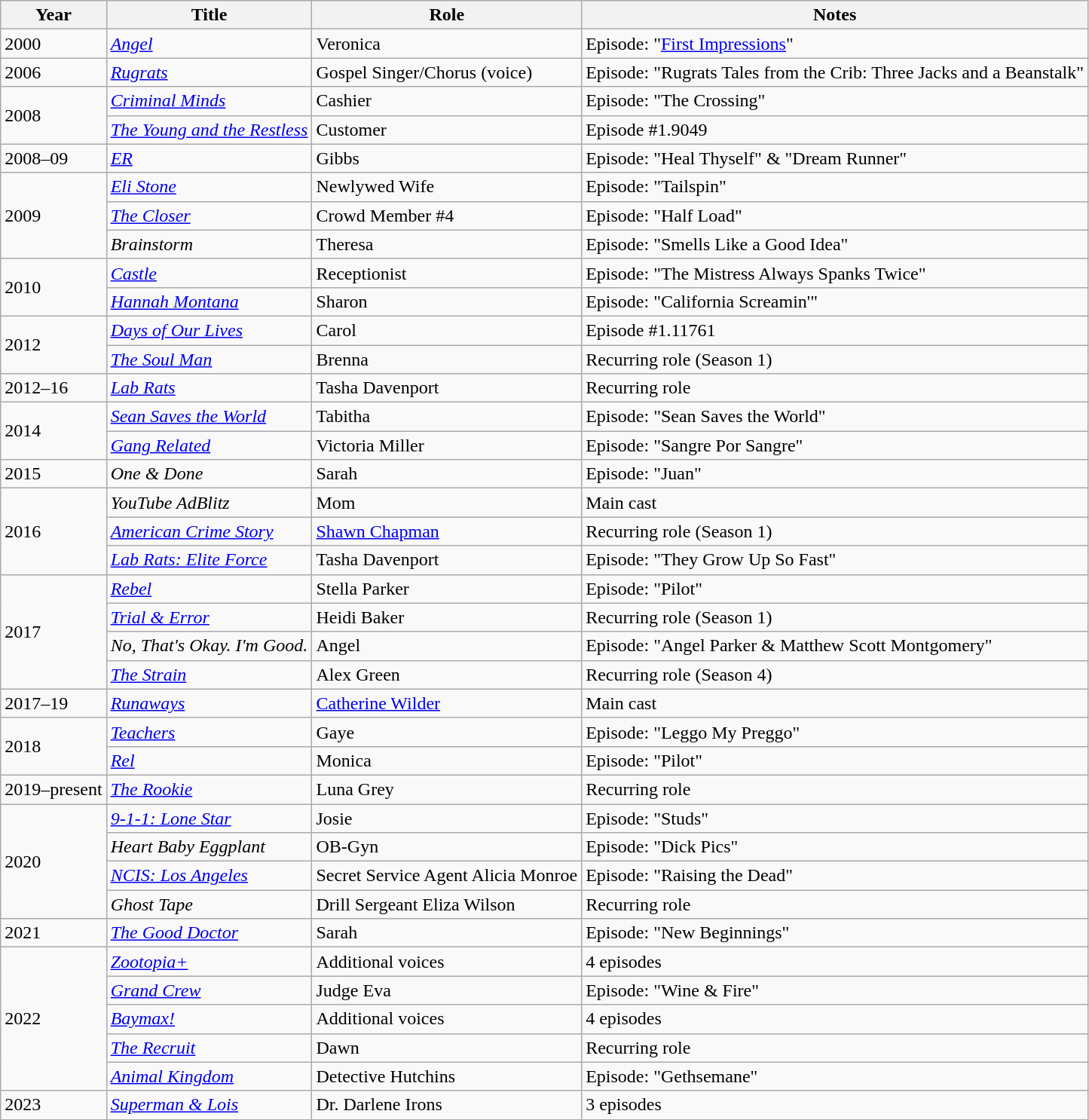<table class = "wikitable sortable">
<tr>
<th>Year</th>
<th>Title</th>
<th>Role</th>
<th>Notes</th>
</tr>
<tr>
<td>2000</td>
<td><em><a href='#'>Angel</a></em></td>
<td>Veronica</td>
<td>Episode: "<a href='#'>First Impressions</a>"</td>
</tr>
<tr>
<td>2006</td>
<td><em><a href='#'>Rugrats</a></em></td>
<td>Gospel Singer/Chorus (voice)</td>
<td>Episode: "Rugrats Tales from the Crib: Three Jacks and a Beanstalk"</td>
</tr>
<tr>
<td rowspan="2">2008</td>
<td><em><a href='#'>Criminal Minds</a></em></td>
<td>Cashier</td>
<td>Episode: "The Crossing"</td>
</tr>
<tr>
<td><em><a href='#'>The Young and the Restless</a></em></td>
<td>Customer</td>
<td>Episode #1.9049</td>
</tr>
<tr>
<td>2008–09</td>
<td><em><a href='#'>ER</a></em></td>
<td>Gibbs</td>
<td>Episode: "Heal Thyself" & "Dream Runner"</td>
</tr>
<tr>
<td rowspan="3">2009</td>
<td><em><a href='#'>Eli Stone</a></em></td>
<td>Newlywed Wife</td>
<td>Episode: "Tailspin"</td>
</tr>
<tr>
<td><em><a href='#'>The Closer</a></em></td>
<td>Crowd Member #4</td>
<td>Episode: "Half Load"</td>
</tr>
<tr>
<td><em>Brainstorm</em></td>
<td>Theresa</td>
<td>Episode: "Smells Like a Good Idea"</td>
</tr>
<tr>
<td rowspan="2">2010</td>
<td><em><a href='#'>Castle</a></em></td>
<td>Receptionist</td>
<td>Episode: "The Mistress Always Spanks Twice"</td>
</tr>
<tr>
<td><em><a href='#'>Hannah Montana</a></em></td>
<td>Sharon</td>
<td>Episode: "California Screamin'"</td>
</tr>
<tr>
<td rowspan="2">2012</td>
<td><em><a href='#'>Days of Our Lives</a></em></td>
<td>Carol</td>
<td>Episode #1.11761</td>
</tr>
<tr>
<td><em><a href='#'>The Soul Man</a></em></td>
<td>Brenna</td>
<td>Recurring role (Season 1)</td>
</tr>
<tr>
<td>2012–16</td>
<td><em><a href='#'>Lab Rats</a></em></td>
<td>Tasha Davenport</td>
<td>Recurring role</td>
</tr>
<tr>
<td rowspan="2">2014</td>
<td><em><a href='#'>Sean Saves the World</a></em></td>
<td>Tabitha</td>
<td>Episode: "Sean Saves the World"</td>
</tr>
<tr>
<td><em><a href='#'>Gang Related</a></em></td>
<td>Victoria Miller</td>
<td>Episode: "Sangre Por Sangre"</td>
</tr>
<tr>
<td>2015</td>
<td><em>One & Done</em></td>
<td>Sarah</td>
<td>Episode: "Juan"</td>
</tr>
<tr>
<td rowspan="3">2016</td>
<td><em>YouTube AdBlitz</em></td>
<td>Mom</td>
<td>Main cast</td>
</tr>
<tr>
<td><em><a href='#'>American Crime Story</a></em></td>
<td><a href='#'>Shawn Chapman</a></td>
<td>Recurring role (Season 1)</td>
</tr>
<tr>
<td><em><a href='#'>Lab Rats: Elite Force</a></em></td>
<td>Tasha Davenport</td>
<td>Episode: "They Grow Up So Fast"</td>
</tr>
<tr>
<td rowspan="4">2017</td>
<td><em><a href='#'>Rebel</a></em></td>
<td>Stella Parker</td>
<td>Episode: "Pilot"</td>
</tr>
<tr>
<td><em><a href='#'>Trial & Error</a></em></td>
<td>Heidi Baker</td>
<td>Recurring role (Season 1)</td>
</tr>
<tr>
<td><em>No, That's Okay. I'm Good.</em></td>
<td>Angel</td>
<td>Episode: "Angel Parker & Matthew Scott Montgomery"</td>
</tr>
<tr>
<td><em><a href='#'>The Strain</a></em></td>
<td>Alex Green</td>
<td>Recurring role (Season 4)</td>
</tr>
<tr>
<td>2017–19</td>
<td><em><a href='#'>Runaways</a></em></td>
<td><a href='#'>Catherine Wilder</a></td>
<td>Main cast</td>
</tr>
<tr>
<td rowspan="2">2018</td>
<td><em><a href='#'>Teachers</a></em></td>
<td>Gaye</td>
<td>Episode: "Leggo My Preggo"</td>
</tr>
<tr>
<td><em><a href='#'>Rel</a></em></td>
<td>Monica</td>
<td>Episode: "Pilot"</td>
</tr>
<tr>
<td>2019–present</td>
<td><em><a href='#'>The Rookie</a></em></td>
<td>Luna Grey</td>
<td>Recurring role</td>
</tr>
<tr>
<td rowspan="4">2020</td>
<td><em><a href='#'>9-1-1: Lone Star</a></em></td>
<td>Josie</td>
<td>Episode: "Studs"</td>
</tr>
<tr>
<td><em>Heart Baby Eggplant</em></td>
<td>OB-Gyn</td>
<td>Episode: "Dick Pics"</td>
</tr>
<tr>
<td><em><a href='#'>NCIS: Los Angeles</a></em></td>
<td>Secret Service Agent Alicia Monroe</td>
<td>Episode: "Raising the Dead"</td>
</tr>
<tr>
<td><em>Ghost Tape</em></td>
<td>Drill Sergeant Eliza Wilson</td>
<td>Recurring role</td>
</tr>
<tr>
<td>2021</td>
<td><em><a href='#'>The Good Doctor</a></em></td>
<td>Sarah</td>
<td>Episode: "New Beginnings"</td>
</tr>
<tr>
<td rowspan="5">2022</td>
<td><em><a href='#'>Zootopia+</a></em></td>
<td>Additional voices</td>
<td>4 episodes</td>
</tr>
<tr>
<td><em><a href='#'>Grand Crew</a></em></td>
<td>Judge Eva</td>
<td>Episode: "Wine & Fire"</td>
</tr>
<tr>
<td><em><a href='#'>Baymax!</a></em></td>
<td>Additional voices</td>
<td>4 episodes</td>
</tr>
<tr>
<td><em><a href='#'>The Recruit</a></em></td>
<td>Dawn</td>
<td>Recurring role</td>
</tr>
<tr>
<td><em><a href='#'>Animal Kingdom</a></em></td>
<td>Detective Hutchins</td>
<td>Episode: "Gethsemane"</td>
</tr>
<tr>
<td>2023</td>
<td><em><a href='#'>Superman & Lois</a></em></td>
<td>Dr. Darlene Irons</td>
<td>3 episodes</td>
</tr>
</table>
